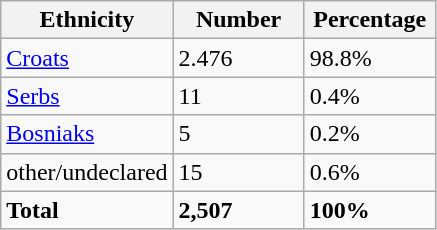<table class="wikitable">
<tr>
<th width="100px">Ethnicity</th>
<th width="80px">Number</th>
<th width="80px">Percentage</th>
</tr>
<tr>
<td><a href='#'>Croats</a></td>
<td>2.476</td>
<td>98.8%</td>
</tr>
<tr>
<td><a href='#'>Serbs</a></td>
<td>11</td>
<td>0.4%</td>
</tr>
<tr>
<td><a href='#'>Bosniaks</a></td>
<td>5</td>
<td>0.2%</td>
</tr>
<tr>
<td>other/undeclared</td>
<td>15</td>
<td>0.6%</td>
</tr>
<tr>
<td><strong>Total</strong></td>
<td><strong>2,507</strong></td>
<td><strong>100%</strong></td>
</tr>
</table>
